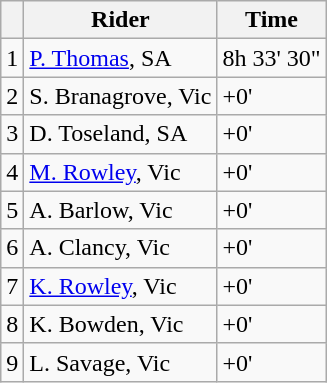<table class="wikitable">
<tr>
<th></th>
<th>Rider</th>
<th>Time</th>
</tr>
<tr>
<td>1</td>
<td><a href='#'>P. Thomas</a>, SA</td>
<td>8h 33' 30"</td>
</tr>
<tr>
<td>2</td>
<td>S. Branagrove, Vic</td>
<td>+0'</td>
</tr>
<tr>
<td>3</td>
<td>D. Toseland, SA</td>
<td>+0'</td>
</tr>
<tr>
<td>4</td>
<td><a href='#'>M. Rowley</a>, Vic</td>
<td>+0'</td>
</tr>
<tr>
<td>5</td>
<td>A. Barlow, Vic</td>
<td>+0'</td>
</tr>
<tr>
<td>6</td>
<td>A. Clancy, Vic</td>
<td>+0'</td>
</tr>
<tr>
<td>7</td>
<td><a href='#'>K. Rowley</a>, Vic</td>
<td>+0'</td>
</tr>
<tr>
<td>8</td>
<td>K. Bowden, Vic</td>
<td>+0'</td>
</tr>
<tr>
<td>9</td>
<td>L. Savage, Vic</td>
<td>+0'</td>
</tr>
</table>
